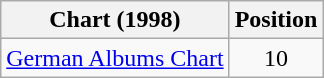<table class="wikitable sortable plainrowheaders" style="text-align:center;">
<tr>
<th scope="column">Chart (1998)</th>
<th scope="column">Position</th>
</tr>
<tr>
<td align="left"><a href='#'>German Albums Chart</a></td>
<td align="center">10</td>
</tr>
</table>
